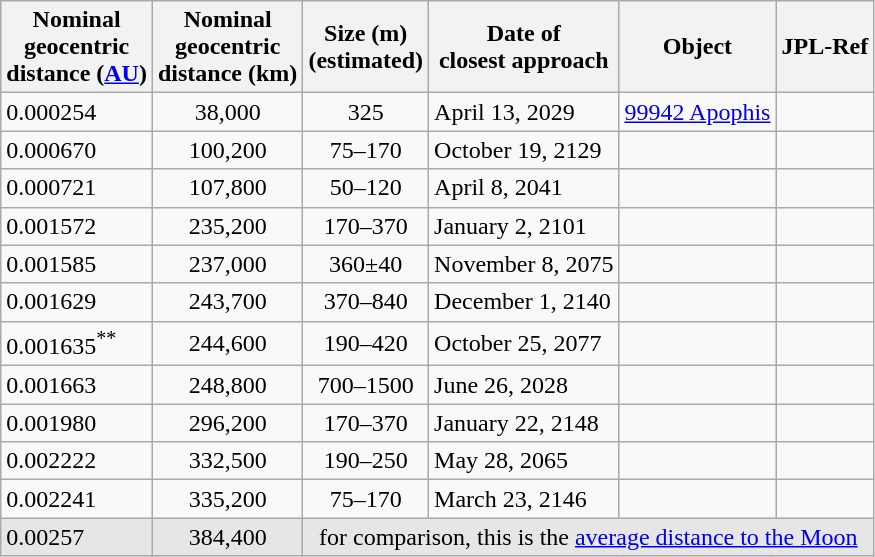<table class="wikitable sortable">
<tr>
<th>Nominal<br>geocentric<br>distance (<a href='#'>AU</a>)</th>
<th>Nominal<br>geocentric<br>distance (km)</th>
<th>Size (m)<br>(estimated)</th>
<th>Date of<br>closest approach</th>
<th>Object</th>
<th>JPL-Ref</th>
</tr>
<tr>
<td>0.000254</td>
<td align="center">38,000</td>
<td align="center">325</td>
<td>April 13, 2029</td>
<td><a href='#'>99942 Apophis</a></td>
<td></td>
</tr>
<tr>
<td>0.000670</td>
<td align="center">100,200</td>
<td align="center">75–170</td>
<td>October 19, 2129</td>
<td></td>
<td></td>
</tr>
<tr>
<td>0.000721</td>
<td align="center">107,800</td>
<td align="center">50–120</td>
<td>April 8, 2041</td>
<td></td>
<td></td>
</tr>
<tr>
<td>0.001572</td>
<td align="center">235,200</td>
<td align="center">170–370</td>
<td>January 2, 2101</td>
<td></td>
<td></td>
</tr>
<tr>
<td>0.001585</td>
<td align="center">237,000</td>
<td align="center">360±40</td>
<td>November 8, 2075</td>
<td></td>
<td></td>
</tr>
<tr>
<td>0.001629</td>
<td align="center">243,700</td>
<td align="center">370–840</td>
<td>December 1, 2140</td>
<td></td>
<td></td>
</tr>
<tr>
<td>0.001635<sup>**</sup></td>
<td align="center">244,600</td>
<td align="center">190–420</td>
<td>October 25, 2077</td>
<td></td>
<td></td>
</tr>
<tr>
<td>0.001663</td>
<td align="center">248,800</td>
<td align="center">700–1500</td>
<td>June 26, 2028</td>
<td></td>
<td></td>
</tr>
<tr>
<td>0.001980</td>
<td align="center">296,200</td>
<td align="center">170–370</td>
<td>January 22, 2148</td>
<td></td>
<td></td>
</tr>
<tr>
<td>0.002222</td>
<td align="center">332,500</td>
<td align="center">190–250</td>
<td>May 28, 2065</td>
<td></td>
<td></td>
</tr>
<tr>
<td>0.002241</td>
<td align="center">335,200</td>
<td align="center">75–170</td>
<td>March 23, 2146</td>
<td></td>
<td></td>
</tr>
<tr bgcolor=#e6e6e6>
<td>0.00257</td>
<td align="center">384,400</td>
<td colspan=4 align="center">for comparison, this is the <a href='#'>average distance to the Moon</a></td>
</tr>
</table>
